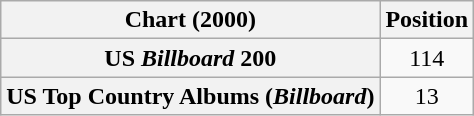<table class="wikitable sortable plainrowheaders" style="text-align:center">
<tr>
<th scope="col">Chart (2000)</th>
<th scope="col">Position</th>
</tr>
<tr>
<th scope="row">US <em>Billboard</em> 200</th>
<td>114</td>
</tr>
<tr>
<th scope="row">US Top Country Albums (<em>Billboard</em>)</th>
<td>13</td>
</tr>
</table>
